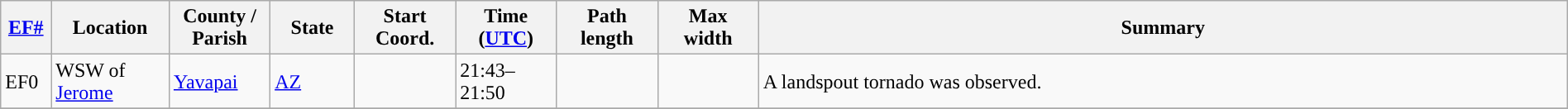<table class="wikitable sortable" style="width:100%;">
<tr>
<th scope="col"  style="width:3%; text-align:center;"><a href='#'>EF#</a></th>
<th scope="col"  style="width:7%; text-align:center;" class="unsortable">Location</th>
<th scope="col"  style="width:6%; text-align:center;" class="unsortable">County / Parish</th>
<th scope="col"  style="width:5%; text-align:center;">State</th>
<th scope="col"  style="width:6%; text-align:center;">Start Coord.</th>
<th scope="col"  style="width:6%; text-align:center;">Time (<a href='#'>UTC</a>)</th>
<th scope="col"  style="width:6%; text-align:center;">Path length</th>
<th scope="col"  style="width:6%; text-align:center;">Max width</th>
<th scope="col" class="unsortable" style="width:48%; text-align:center;">Summary</th>
</tr>
<tr>
<td>EF0</td>
<td>WSW of <a href='#'>Jerome</a></td>
<td><a href='#'>Yavapai</a></td>
<td><a href='#'>AZ</a></td>
<td></td>
<td>21:43–21:50</td>
<td></td>
<td></td>
<td>A landspout tornado was observed.</td>
</tr>
<tr>
</tr>
</table>
